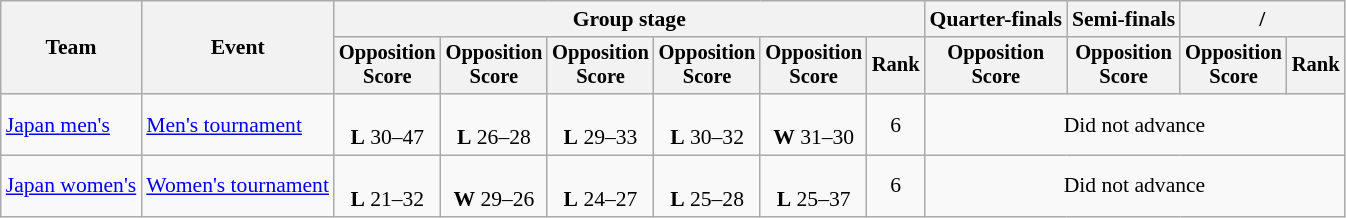<table class="wikitable" style="font-size:90%">
<tr>
<th rowspan=2>Team</th>
<th rowspan=2>Event</th>
<th colspan=6>Group stage</th>
<th>Quarter-finals</th>
<th>Semi-finals</th>
<th colspan=2> / </th>
</tr>
<tr style="font-size:95%">
<th>Opposition<br>Score</th>
<th>Opposition<br>Score</th>
<th>Opposition<br>Score</th>
<th>Opposition<br>Score</th>
<th>Opposition<br>Score</th>
<th>Rank</th>
<th>Opposition<br>Score</th>
<th>Opposition<br>Score</th>
<th>Opposition<br>Score</th>
<th>Rank</th>
</tr>
<tr align=center>
<td align=left><a href='#'>Japan men's</a></td>
<td align=left><a href='#'>Men's tournament</a></td>
<td><br><strong>L</strong> 30–47</td>
<td><br><strong>L</strong> 26–28</td>
<td><br><strong>L</strong> 29–33</td>
<td><br><strong>L</strong> 30–32</td>
<td><br><strong>W</strong> 31–30</td>
<td>6</td>
<td colspan=4>Did not advance</td>
</tr>
<tr align=center>
<td align=left><a href='#'>Japan women's</a></td>
<td align=left><a href='#'>Women's tournament</a></td>
<td><br><strong>L</strong> 21–32</td>
<td><br><strong>W</strong> 29–26</td>
<td><br><strong>L</strong> 24–27</td>
<td><br><strong>L</strong> 25–28</td>
<td><br><strong>L</strong> 25–37</td>
<td>6</td>
<td colspan=4>Did not advance</td>
</tr>
</table>
